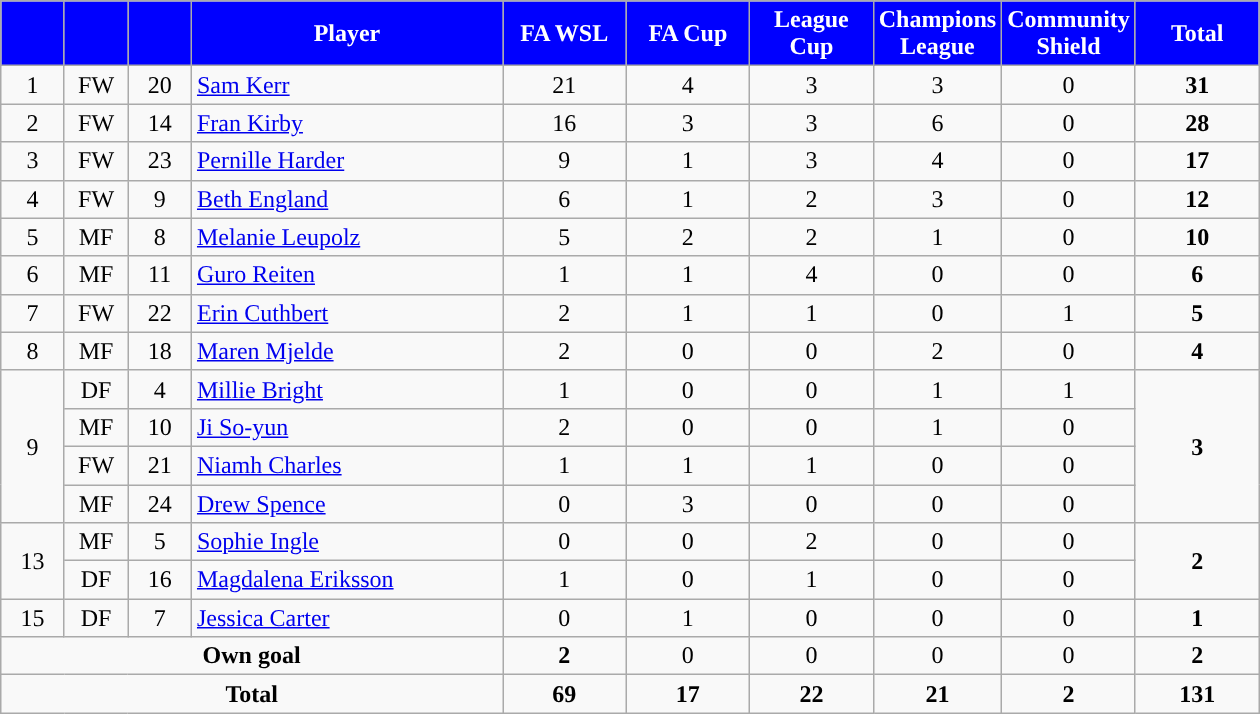<table class="wikitable" style="text-align:center;">
<tr>
<th style="background:#00f; color:white; width:35px;"></th>
<th style="background:#00f; color:white; width:35px;"></th>
<th style="background:#00f; color:white; width:35px;"></th>
<th style="background:#00f; color:white; width:200px;">Player</th>
<th style="background:#00f; color:white; width:75px;">FA WSL</th>
<th style="background:#00f; color:white; width:75px;">FA Cup</th>
<th style="background:#00f; color:white; width:75px;">League Cup</th>
<th style="background:#00f; color:white; width:75px;">Champions League</th>
<th style="background:#00f; color:white; width:75px;">Community Shield</th>
<th style="background:#00f; color:white; width:75px;">Total</th>
</tr>
<tr>
<td rowspan="1">1</td>
<td>FW</td>
<td>20</td>
<td align=left> <a href='#'>Sam Kerr</a></td>
<td>21</td>
<td>4</td>
<td>3</td>
<td>3</td>
<td>0</td>
<td><strong>31</strong></td>
</tr>
<tr>
<td rowspan="1">2</td>
<td>FW</td>
<td>14</td>
<td align=left> <a href='#'>Fran Kirby</a></td>
<td>16</td>
<td>3</td>
<td>3</td>
<td>6</td>
<td>0</td>
<td><strong>28</strong></td>
</tr>
<tr>
<td rowspan="1">3</td>
<td>FW</td>
<td>23</td>
<td align=left> <a href='#'>Pernille Harder</a></td>
<td>9</td>
<td>1</td>
<td>3</td>
<td>4</td>
<td>0</td>
<td><strong>17</strong></td>
</tr>
<tr>
<td rowspan="1">4</td>
<td>FW</td>
<td>9</td>
<td align=left> <a href='#'>Beth England</a></td>
<td>6</td>
<td>1</td>
<td>2</td>
<td>3</td>
<td>0</td>
<td><strong>12</strong></td>
</tr>
<tr>
<td rowspan="1">5</td>
<td>MF</td>
<td>8</td>
<td align=left> <a href='#'>Melanie Leupolz</a></td>
<td>5</td>
<td>2</td>
<td>2</td>
<td>1</td>
<td>0</td>
<td><strong>10</strong></td>
</tr>
<tr>
<td rowspan="1">6</td>
<td>MF</td>
<td>11</td>
<td align=left> <a href='#'>Guro Reiten</a></td>
<td>1</td>
<td>1</td>
<td>4</td>
<td>0</td>
<td>0</td>
<td><strong>6</strong></td>
</tr>
<tr>
<td>7</td>
<td>FW</td>
<td>22</td>
<td align="left"> <a href='#'>Erin Cuthbert</a></td>
<td>2</td>
<td>1</td>
<td>1</td>
<td>0</td>
<td>1</td>
<td><strong>5</strong></td>
</tr>
<tr>
<td>8</td>
<td>MF</td>
<td>18</td>
<td align="left"> <a href='#'>Maren Mjelde</a></td>
<td>2</td>
<td>0</td>
<td>0</td>
<td>2</td>
<td>0</td>
<td><strong>4</strong></td>
</tr>
<tr>
<td rowspan="4">9</td>
<td>DF</td>
<td>4</td>
<td align=left> <a href='#'>Millie Bright</a></td>
<td>1</td>
<td>0</td>
<td>0</td>
<td>1</td>
<td>1</td>
<td rowspan="4"><strong>3</strong></td>
</tr>
<tr>
<td>MF</td>
<td>10</td>
<td align="left"> <a href='#'>Ji So-yun</a></td>
<td>2</td>
<td>0</td>
<td>0</td>
<td>1</td>
<td>0</td>
</tr>
<tr>
<td>FW</td>
<td>21</td>
<td align="left"> <a href='#'>Niamh Charles</a></td>
<td>1</td>
<td>1</td>
<td>1</td>
<td>0</td>
<td>0</td>
</tr>
<tr>
<td>MF</td>
<td>24</td>
<td align=left> <a href='#'>Drew Spence</a></td>
<td>0</td>
<td>3</td>
<td>0</td>
<td>0</td>
<td>0</td>
</tr>
<tr>
<td rowspan="2">13</td>
<td>MF</td>
<td>5</td>
<td align=left> <a href='#'>Sophie Ingle</a></td>
<td>0</td>
<td>0</td>
<td>2</td>
<td>0</td>
<td>0</td>
<td rowspan="2"><strong>2</strong></td>
</tr>
<tr>
<td>DF</td>
<td>16</td>
<td align=left> <a href='#'>Magdalena Eriksson</a></td>
<td>1</td>
<td>0</td>
<td>1</td>
<td>0</td>
<td>0</td>
</tr>
<tr>
<td rowspan="1">15</td>
<td>DF</td>
<td>7</td>
<td align=left> <a href='#'>Jessica Carter</a></td>
<td>0</td>
<td>1</td>
<td>0</td>
<td>0</td>
<td>0</td>
<td><strong>1</strong></td>
</tr>
<tr>
<td colspan="4"><strong>Own goal</strong></td>
<td><strong>2</strong></td>
<td>0</td>
<td>0</td>
<td>0</td>
<td>0</td>
<td><strong>2</strong></td>
</tr>
<tr>
<td colspan="4"><strong>Total</strong></td>
<td><strong>69</strong></td>
<td><strong>17</strong></td>
<td><strong>22</strong></td>
<td><strong>21</strong></td>
<td><strong>2</strong></td>
<td><strong>131</strong></td>
</tr>
</table>
